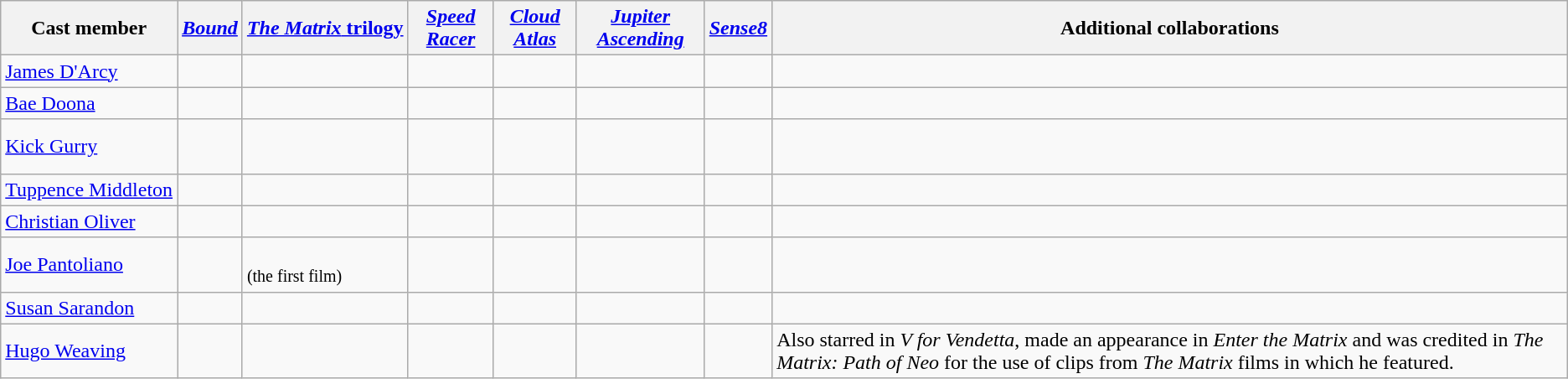<table class="wikitable collapsible collapsed">
<tr>
<th rowspan="">Cast member</th>
<th rowspan=""><em><a href='#'>Bound</a></em></th>
<th rowspan="" nowrap><a href='#'><em>The Matrix</em> trilogy</a></th>
<th rowspan=""><em><a href='#'>Speed Racer</a></em></th>
<th rowspan=""><em><a href='#'>Cloud Atlas</a></em></th>
<th rowspan=""><em><a href='#'>Jupiter Ascending</a></em></th>
<th rowspan=""><em><a href='#'>Sense8</a></em></th>
<th rowspan="">Additional collaborations</th>
</tr>
<tr>
<td><a href='#'>James D'Arcy</a></td>
<td></td>
<td></td>
<td></td>
<td></td>
<td></td>
<td></td>
<td></td>
</tr>
<tr>
<td><a href='#'>Bae Doona</a></td>
<td></td>
<td></td>
<td></td>
<td></td>
<td></td>
<td></td>
<td></td>
</tr>
<tr>
<td><a href='#'>Kick Gurry</a></td>
<td></td>
<td></td>
<td></td>
<td></td>
<td></td>
<td><br><br><small></small></td>
<td></td>
</tr>
<tr>
<td nowrap><a href='#'>Tuppence Middleton</a></td>
<td></td>
<td></td>
<td></td>
<td></td>
<td></td>
<td></td>
<td></td>
</tr>
<tr>
<td><a href='#'>Christian Oliver</a></td>
<td></td>
<td></td>
<td></td>
<td></td>
<td></td>
<td></td>
<td></td>
</tr>
<tr>
<td><a href='#'>Joe Pantoliano</a></td>
<td></td>
<td><br><small>(the first film)</small></td>
<td></td>
<td></td>
<td></td>
<td></td>
<td></td>
</tr>
<tr>
<td><a href='#'>Susan Sarandon</a></td>
<td></td>
<td></td>
<td></td>
<td></td>
<td></td>
<td></td>
<td></td>
</tr>
<tr>
<td><a href='#'>Hugo Weaving</a></td>
<td></td>
<td></td>
<td></td>
<td></td>
<td></td>
<td></td>
<td>Also starred in <em>V for Vendetta</em>, made an appearance in <em>Enter the Matrix</em> and was credited in <em>The Matrix: Path of Neo</em> for the use of clips from <em>The Matrix</em> films in which he featured.</td>
</tr>
</table>
